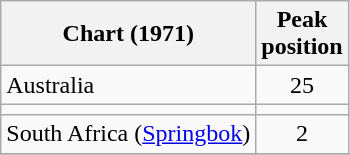<table class="wikitable sortable">
<tr>
<th>Chart (1971)</th>
<th>Peak<br>position</th>
</tr>
<tr>
<td>Australia</td>
<td style="text-align:center;">25</td>
</tr>
<tr>
<td></td>
</tr>
<tr>
<td>South Africa (<a href='#'>Springbok</a>)</td>
<td align="center">2</td>
</tr>
<tr>
</tr>
</table>
